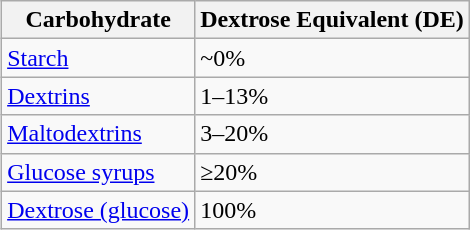<table class="wikitable" align=right style="margin-left:2em;">
<tr>
<th>Carbohydrate</th>
<th>Dextrose Equivalent (DE)</th>
</tr>
<tr>
<td><a href='#'>Starch</a></td>
<td>~0%</td>
</tr>
<tr>
<td><a href='#'>Dextrins</a></td>
<td>1–13%</td>
</tr>
<tr>
<td><a href='#'>Maltodextrins</a></td>
<td>3–20%</td>
</tr>
<tr>
<td><a href='#'>Glucose syrups</a></td>
<td>≥20%</td>
</tr>
<tr>
<td><a href='#'>Dextrose (glucose)</a></td>
<td>100%</td>
</tr>
</table>
